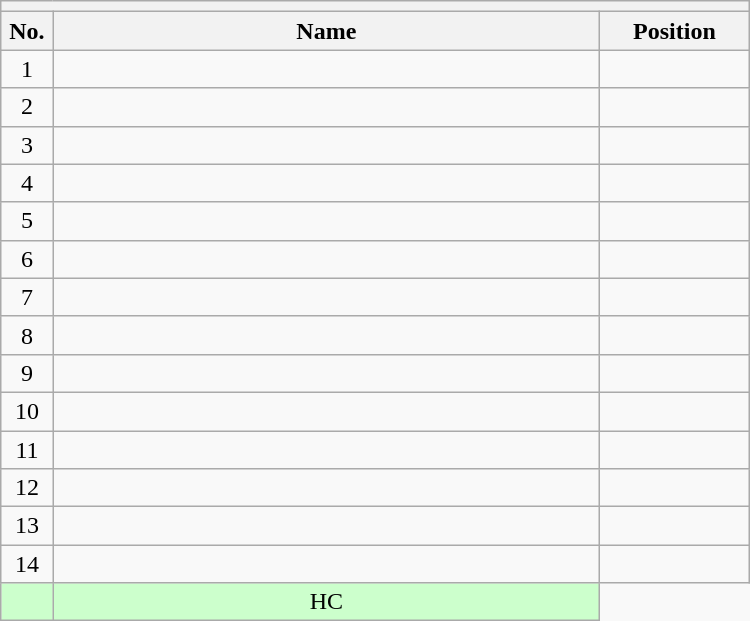<table class="wikitable mw-collapsible mw-collapsed" style="text-align:center; width:500px; border:none">
<tr>
<th style="text-align:center" colspan="3"></th>
</tr>
<tr>
<th style="width:7%">No.</th>
<th>Name</th>
<th style="width:20%">Position</th>
</tr>
<tr>
<td>1</td>
<td></td>
<td></td>
</tr>
<tr>
<td>2</td>
<td></td>
<td></td>
</tr>
<tr>
<td>3</td>
<td></td>
<td></td>
</tr>
<tr>
<td>4</td>
<td></td>
<td></td>
</tr>
<tr>
<td>5</td>
<td></td>
<td></td>
</tr>
<tr>
<td>6</td>
<td></td>
<td></td>
</tr>
<tr>
<td>7</td>
<td></td>
<td></td>
</tr>
<tr>
<td>8</td>
<td></td>
<td></td>
</tr>
<tr>
<td>9</td>
<td></td>
<td></td>
</tr>
<tr>
<td>10</td>
<td></td>
<td></td>
</tr>
<tr>
<td>11</td>
<td></td>
<td></td>
</tr>
<tr>
<td>12</td>
<td></td>
<td></td>
</tr>
<tr>
<td>13</td>
<td></td>
<td></td>
</tr>
<tr>
<td>14</td>
<td></td>
<td></td>
</tr>
<tr bgcolor=#CCFFCC>
<td></td>
<td>HC</td>
</tr>
</table>
